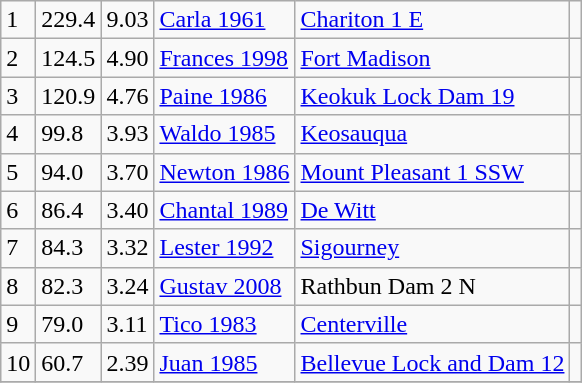<table class="wikitable">
<tr>
<td>1</td>
<td>229.4</td>
<td>9.03</td>
<td><a href='#'>Carla 1961</a></td>
<td><a href='#'>Chariton 1 E</a></td>
<td></td>
</tr>
<tr>
<td>2</td>
<td>124.5</td>
<td>4.90</td>
<td><a href='#'>Frances 1998</a></td>
<td><a href='#'>Fort Madison</a></td>
<td></td>
</tr>
<tr>
<td>3</td>
<td>120.9</td>
<td>4.76</td>
<td><a href='#'>Paine 1986</a></td>
<td><a href='#'>Keokuk Lock Dam 19</a></td>
<td></td>
</tr>
<tr>
<td>4</td>
<td>99.8</td>
<td>3.93</td>
<td><a href='#'>Waldo 1985</a></td>
<td><a href='#'>Keosauqua</a></td>
<td></td>
</tr>
<tr>
<td>5</td>
<td>94.0</td>
<td>3.70</td>
<td><a href='#'>Newton 1986</a></td>
<td><a href='#'>Mount Pleasant 1 SSW</a></td>
<td></td>
</tr>
<tr>
<td>6</td>
<td>86.4</td>
<td>3.40</td>
<td><a href='#'>Chantal 1989</a></td>
<td><a href='#'>De Witt</a></td>
<td></td>
</tr>
<tr>
<td>7</td>
<td>84.3</td>
<td>3.32</td>
<td><a href='#'>Lester 1992</a></td>
<td><a href='#'>Sigourney</a></td>
<td></td>
</tr>
<tr>
<td>8</td>
<td>82.3</td>
<td>3.24</td>
<td><a href='#'>Gustav 2008</a></td>
<td>Rathbun Dam 2 N</td>
<td></td>
</tr>
<tr>
<td>9</td>
<td>79.0</td>
<td>3.11</td>
<td><a href='#'>Tico 1983</a></td>
<td><a href='#'>Centerville</a></td>
<td></td>
</tr>
<tr>
<td>10</td>
<td>60.7</td>
<td>2.39</td>
<td><a href='#'>Juan 1985</a></td>
<td><a href='#'>Bellevue Lock and Dam 12</a></td>
<td></td>
</tr>
<tr>
</tr>
</table>
